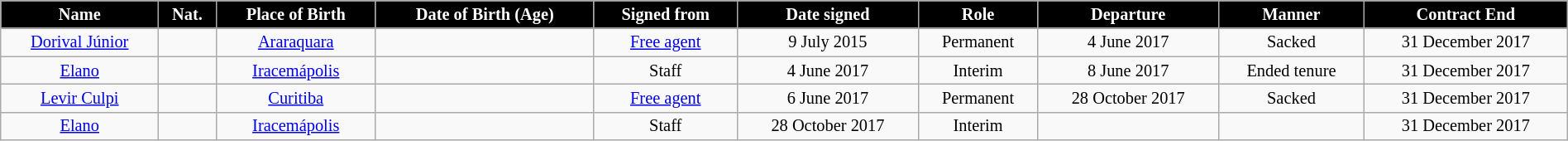<table class="wikitable" style="text-align:center; font-size:85%; width:100%">
<tr>
<th style="background:#000000; color:#FFFFFF; text-align:center;">Name</th>
<th style="background:#000000; color:#FFFFFF; text-align:center;">Nat.</th>
<th style="background:#000000; color:#FFFFFF; text-align:center;">Place of Birth</th>
<th style="background:#000000; color:#FFFFFF; text-align:center;">Date of Birth (Age)</th>
<th style="background:#000000; color:#FFFFFF; text-align:center;">Signed from</th>
<th style="background:#000000; color:#FFFFFF; text-align:center;">Date signed</th>
<th style="background:#000000; color:#FFFFFF; text-align:center;">Role</th>
<th style="background:#000000; color:#FFFFFF; text-align:center;">Departure</th>
<th style="background:#000000; color:#FFFFFF; text-align:center;">Manner</th>
<th style="background:#000000; color:#FFFFFF; text-align:center;">Contract End</th>
</tr>
<tr>
<td><a href='#'>Dorival Júnior</a></td>
<td></td>
<td><a href='#'>Araraquara</a> </td>
<td></td>
<td><a href='#'>Free agent</a></td>
<td>9 July 2015</td>
<td>Permanent</td>
<td>4 June 2017</td>
<td>Sacked</td>
<td>31 December 2017</td>
</tr>
<tr>
<td><a href='#'>Elano</a></td>
<td></td>
<td><a href='#'>Iracemápolis</a> </td>
<td></td>
<td>Staff</td>
<td>4 June 2017</td>
<td>Interim</td>
<td>8 June 2017</td>
<td>Ended tenure</td>
<td>31 December 2017</td>
</tr>
<tr>
<td><a href='#'>Levir Culpi</a></td>
<td></td>
<td><a href='#'>Curitiba</a> </td>
<td></td>
<td><a href='#'>Free agent</a></td>
<td>6 June 2017</td>
<td>Permanent</td>
<td>28 October 2017</td>
<td>Sacked</td>
<td>31 December 2017</td>
</tr>
<tr>
<td><a href='#'>Elano</a></td>
<td></td>
<td><a href='#'>Iracemápolis</a> </td>
<td></td>
<td>Staff</td>
<td>28 October 2017</td>
<td>Interim</td>
<td></td>
<td></td>
<td>31 December 2017</td>
</tr>
</table>
